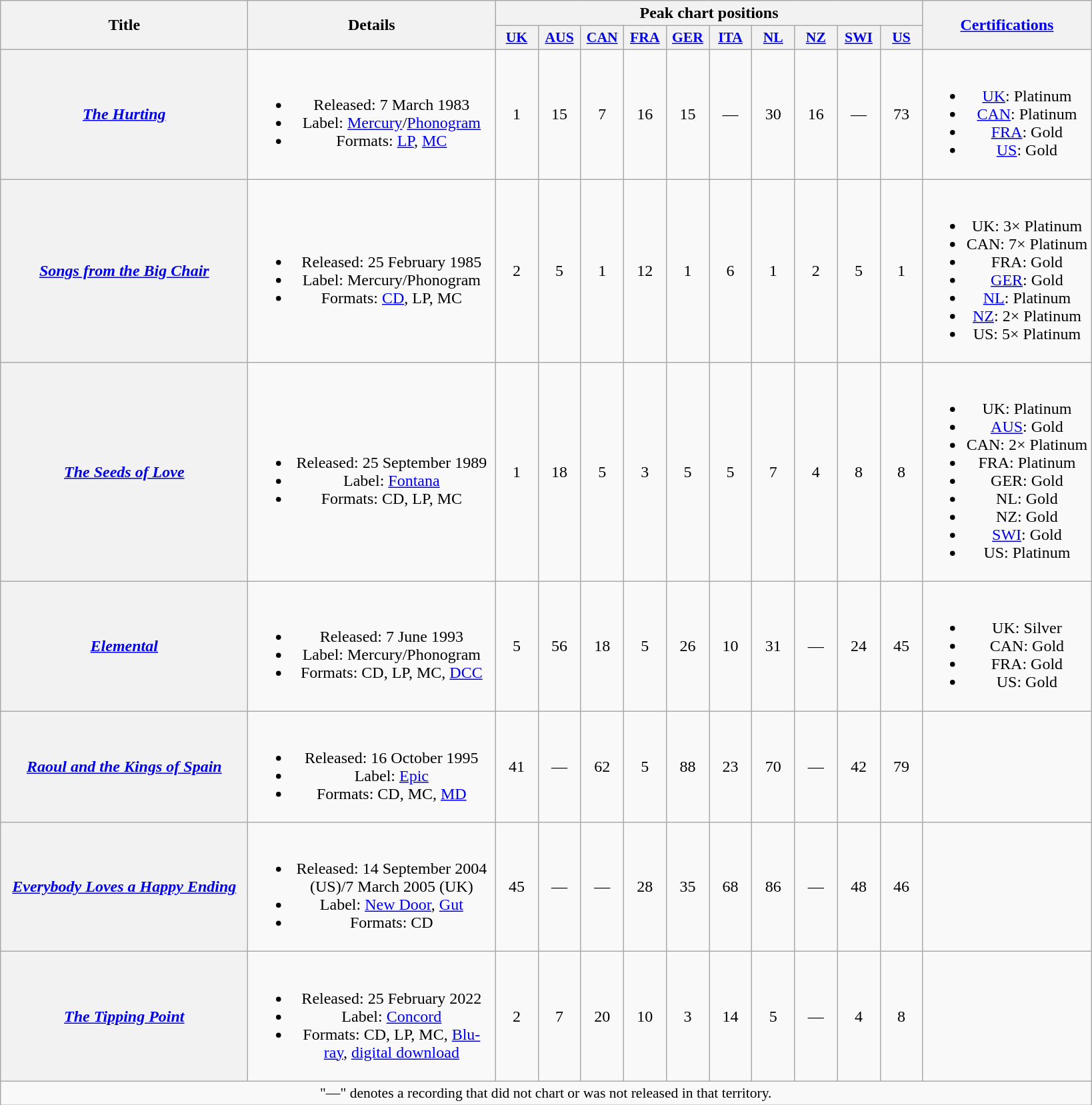<table class="wikitable plainrowheaders" style="text-align:center;">
<tr>
<th scope="col" rowspan="2" style="width:15em;">Title</th>
<th scope="col" rowspan="2" style="width:15em;">Details</th>
<th scope="col" colspan="10">Peak chart positions</th>
<th scope="col" rowspan="2"><a href='#'>Certifications</a></th>
</tr>
<tr>
<th scope="col" style="width:2.5em;font-size:90%;"><a href='#'>UK</a><br></th>
<th scope="col" style="width:2.5em;font-size:90%;"><a href='#'>AUS</a><br></th>
<th scope="col" style="width:2.5em;font-size:90%;"><a href='#'>CAN</a><br></th>
<th scope="col" style="width:2.5em;font-size:90%;"><a href='#'>FRA</a><br></th>
<th scope="col" style="width:2.5em;font-size:90%;"><a href='#'>GER</a><br></th>
<th scope="col" style="width:2.5em;font-size:90%;"><a href='#'>ITA</a><br></th>
<th scope="col" style="width:2.5em;font-size:90%;"><a href='#'>NL</a><br></th>
<th scope="col" style="width:2.5em;font-size:90%;"><a href='#'>NZ</a><br></th>
<th scope="col" style="width:2.5em;font-size:90%;"><a href='#'>SWI</a><br></th>
<th scope="col" style="width:2.5em;font-size:90%;"><a href='#'>US</a><br></th>
</tr>
<tr>
<th scope="row"><em><a href='#'>The Hurting</a></em></th>
<td><br><ul><li>Released: 7 March 1983</li><li>Label: <a href='#'>Mercury</a>/<a href='#'>Phonogram</a></li><li>Formats: <a href='#'>LP</a>, <a href='#'>MC</a></li></ul></td>
<td>1</td>
<td>15</td>
<td>7</td>
<td>16</td>
<td>15</td>
<td>—</td>
<td>30</td>
<td>16</td>
<td>—</td>
<td>73</td>
<td><br><ul><li><a href='#'>UK</a>: Platinum</li><li><a href='#'>CAN</a>: Platinum</li><li><a href='#'>FRA</a>: Gold</li><li><a href='#'>US</a>: Gold</li></ul></td>
</tr>
<tr>
<th scope="row"><em><a href='#'>Songs from the Big Chair</a></em></th>
<td><br><ul><li>Released: 25 February 1985</li><li>Label: Mercury/Phonogram</li><li>Formats: <a href='#'>CD</a>, LP, MC</li></ul></td>
<td>2</td>
<td>5</td>
<td>1</td>
<td>12</td>
<td>1</td>
<td>6</td>
<td>1</td>
<td>2</td>
<td>5</td>
<td>1</td>
<td><br><ul><li>UK: 3× Platinum</li><li>CAN: 7× Platinum</li><li>FRA: Gold</li><li><a href='#'>GER</a>: Gold</li><li><a href='#'>NL</a>: Platinum</li><li><a href='#'>NZ</a>: 2× Platinum</li><li>US: 5× Platinum</li></ul></td>
</tr>
<tr>
<th scope="row"><em><a href='#'>The Seeds of Love</a></em></th>
<td><br><ul><li>Released: 25 September 1989</li><li>Label: <a href='#'>Fontana</a></li><li>Formats: CD, LP, MC</li></ul></td>
<td>1</td>
<td>18</td>
<td>5</td>
<td>3</td>
<td>5</td>
<td>5</td>
<td>7</td>
<td>4</td>
<td>8</td>
<td>8</td>
<td><br><ul><li>UK: Platinum</li><li><a href='#'>AUS</a>: Gold</li><li>CAN: 2× Platinum</li><li>FRA: Platinum</li><li>GER: Gold</li><li>NL: Gold</li><li>NZ: Gold</li><li><a href='#'>SWI</a>: Gold</li><li>US: Platinum</li></ul></td>
</tr>
<tr>
<th scope="row"><em><a href='#'>Elemental</a></em></th>
<td><br><ul><li>Released: 7 June 1993</li><li>Label: Mercury/Phonogram</li><li>Formats: CD, LP, MC, <a href='#'>DCC</a></li></ul></td>
<td>5</td>
<td>56</td>
<td>18</td>
<td>5</td>
<td>26</td>
<td>10</td>
<td>31</td>
<td>—</td>
<td>24</td>
<td>45</td>
<td><br><ul><li>UK: Silver</li><li>CAN: Gold</li><li>FRA: Gold</li><li>US: Gold</li></ul></td>
</tr>
<tr>
<th scope="row"><em><a href='#'>Raoul and the Kings of Spain</a></em></th>
<td><br><ul><li>Released: 16 October 1995</li><li>Label: <a href='#'>Epic</a></li><li>Formats: CD, MC, <a href='#'>MD</a></li></ul></td>
<td>41</td>
<td>—</td>
<td>62</td>
<td>5</td>
<td>88</td>
<td>23</td>
<td>70</td>
<td>—</td>
<td>42</td>
<td>79</td>
<td></td>
</tr>
<tr>
<th scope="row"><em><a href='#'>Everybody Loves a Happy Ending</a></em></th>
<td><br><ul><li>Released: 14 September 2004 (US)/7 March 2005 (UK)</li><li>Label: <a href='#'>New Door</a>, <a href='#'>Gut</a></li><li>Formats: CD</li></ul></td>
<td>45</td>
<td>—</td>
<td>—</td>
<td>28</td>
<td>35</td>
<td>68</td>
<td>86</td>
<td>—</td>
<td>48</td>
<td>46</td>
<td></td>
</tr>
<tr>
<th scope="row"><em><a href='#'>The Tipping Point</a></em></th>
<td><br><ul><li>Released: 25 February 2022</li><li>Label: <a href='#'>Concord</a></li><li>Formats: CD, LP, MC, <a href='#'>Blu-ray</a>, <a href='#'>digital download</a></li></ul></td>
<td>2</td>
<td>7</td>
<td>20</td>
<td>10</td>
<td>3</td>
<td>14</td>
<td>5</td>
<td>—</td>
<td>4</td>
<td>8</td>
<td></td>
</tr>
<tr>
<td colspan="13" style="font-size:90%">"—" denotes a recording that did not chart or was not released in that territory.</td>
</tr>
</table>
